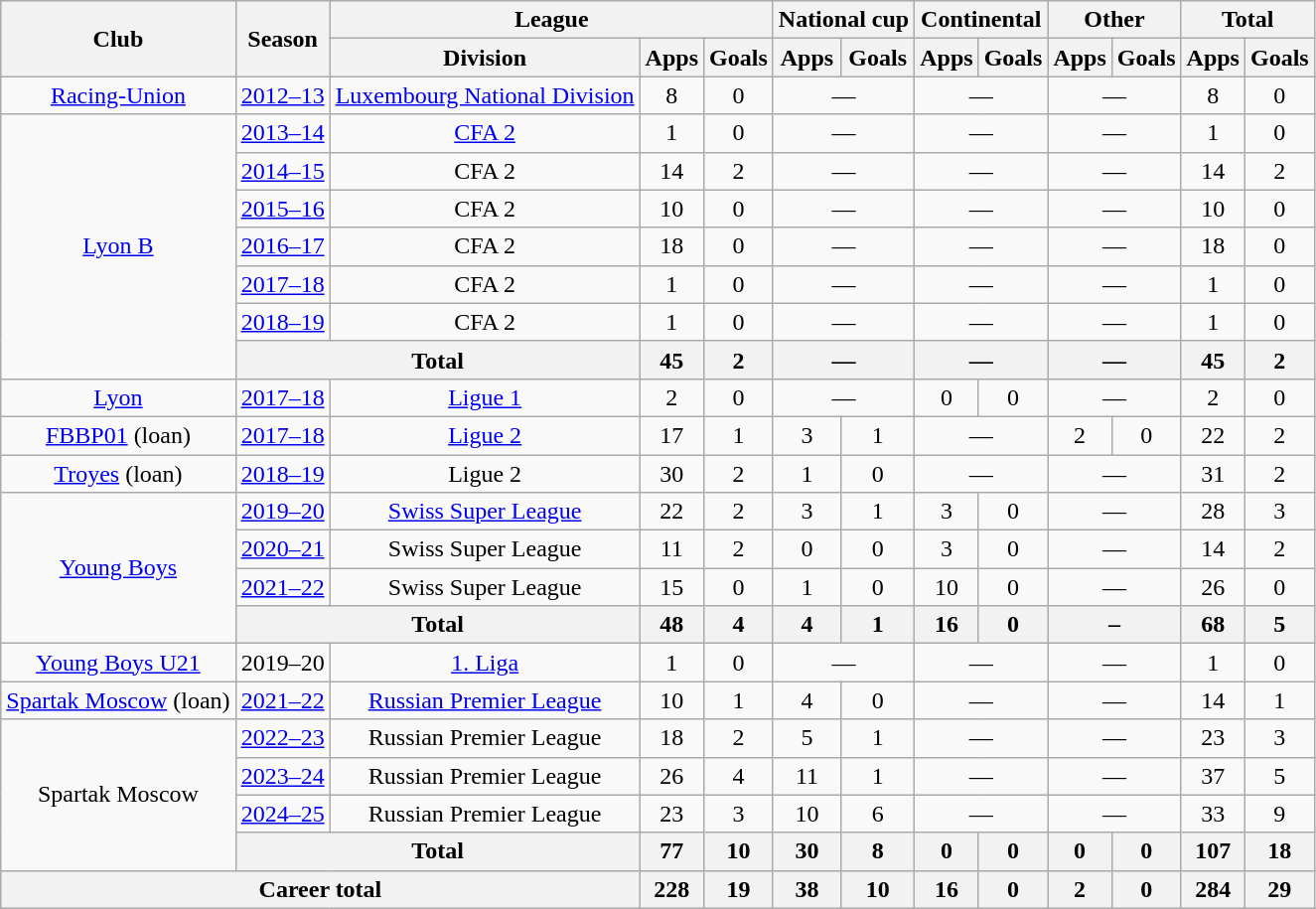<table class="wikitable" style="text-align: center;">
<tr>
<th rowspan=2>Club</th>
<th rowspan=2>Season</th>
<th colspan=3>League</th>
<th colspan=2>National cup</th>
<th colspan=2>Continental</th>
<th colspan=2>Other</th>
<th colspan=2>Total</th>
</tr>
<tr>
<th>Division</th>
<th>Apps</th>
<th>Goals</th>
<th>Apps</th>
<th>Goals</th>
<th>Apps</th>
<th>Goals</th>
<th>Apps</th>
<th>Goals</th>
<th>Apps</th>
<th>Goals</th>
</tr>
<tr>
<td><a href='#'>Racing-Union</a></td>
<td><a href='#'>2012–13</a></td>
<td><a href='#'>Luxembourg National Division</a></td>
<td>8</td>
<td>0</td>
<td colspan="2">—</td>
<td colspan="2">—</td>
<td colspan="2">—</td>
<td>8</td>
<td>0</td>
</tr>
<tr>
<td rowspan="7"><a href='#'>Lyon B</a></td>
<td><a href='#'>2013–14</a></td>
<td><a href='#'>CFA 2</a></td>
<td>1</td>
<td>0</td>
<td colspan="2">—</td>
<td colspan="2">—</td>
<td colspan="2">—</td>
<td>1</td>
<td>0</td>
</tr>
<tr>
<td><a href='#'>2014–15</a></td>
<td>CFA 2</td>
<td>14</td>
<td>2</td>
<td colspan="2">—</td>
<td colspan="2">—</td>
<td colspan="2">—</td>
<td>14</td>
<td>2</td>
</tr>
<tr>
<td><a href='#'>2015–16</a></td>
<td>CFA 2</td>
<td>10</td>
<td>0</td>
<td colspan="2">—</td>
<td colspan="2">—</td>
<td colspan="2">—</td>
<td>10</td>
<td>0</td>
</tr>
<tr>
<td><a href='#'>2016–17</a></td>
<td>CFA 2</td>
<td>18</td>
<td>0</td>
<td colspan="2">—</td>
<td colspan="2">—</td>
<td colspan="2">—</td>
<td>18</td>
<td>0</td>
</tr>
<tr>
<td><a href='#'>2017–18</a></td>
<td>CFA 2</td>
<td>1</td>
<td>0</td>
<td colspan="2">—</td>
<td colspan="2">—</td>
<td colspan="2">—</td>
<td>1</td>
<td>0</td>
</tr>
<tr>
<td><a href='#'>2018–19</a></td>
<td>CFA 2</td>
<td>1</td>
<td>0</td>
<td colspan="2">—</td>
<td colspan="2">—</td>
<td colspan="2">—</td>
<td>1</td>
<td>0</td>
</tr>
<tr>
<th colspan=2>Total</th>
<th>45</th>
<th>2</th>
<th colspan="2">—</th>
<th colspan="2">—</th>
<th colspan="2">—</th>
<th>45</th>
<th>2</th>
</tr>
<tr>
<td><a href='#'>Lyon</a></td>
<td><a href='#'>2017–18</a></td>
<td><a href='#'>Ligue 1</a></td>
<td>2</td>
<td>0</td>
<td colspan="2">—</td>
<td>0</td>
<td>0</td>
<td colspan="2">—</td>
<td>2</td>
<td>0</td>
</tr>
<tr>
<td><a href='#'>FBBP01</a> (loan)</td>
<td><a href='#'>2017–18</a></td>
<td><a href='#'>Ligue 2</a></td>
<td>17</td>
<td>1</td>
<td>3</td>
<td>1</td>
<td colspan="2">—</td>
<td>2</td>
<td>0</td>
<td>22</td>
<td>2</td>
</tr>
<tr>
<td><a href='#'>Troyes</a> (loan)</td>
<td><a href='#'>2018–19</a></td>
<td>Ligue 2</td>
<td>30</td>
<td>2</td>
<td>1</td>
<td>0</td>
<td colspan="2">—</td>
<td colspan="2">—</td>
<td>31</td>
<td>2</td>
</tr>
<tr>
<td rowspan="4"><a href='#'>Young Boys</a></td>
<td><a href='#'>2019–20</a></td>
<td><a href='#'>Swiss Super League</a></td>
<td>22</td>
<td>2</td>
<td>3</td>
<td>1</td>
<td>3</td>
<td>0</td>
<td colspan="2">—</td>
<td>28</td>
<td>3</td>
</tr>
<tr>
<td><a href='#'>2020–21</a></td>
<td>Swiss Super League</td>
<td>11</td>
<td>2</td>
<td>0</td>
<td>0</td>
<td>3</td>
<td>0</td>
<td colspan="2">—</td>
<td>14</td>
<td>2</td>
</tr>
<tr>
<td><a href='#'>2021–22</a></td>
<td>Swiss Super League</td>
<td>15</td>
<td>0</td>
<td>1</td>
<td>0</td>
<td>10</td>
<td>0</td>
<td colspan="2">—</td>
<td>26</td>
<td>0</td>
</tr>
<tr>
<th colspan=2>Total</th>
<th>48</th>
<th>4</th>
<th>4</th>
<th>1</th>
<th>16</th>
<th>0</th>
<th colspan=2>–</th>
<th>68</th>
<th>5</th>
</tr>
<tr>
<td><a href='#'>Young Boys U21</a></td>
<td>2019–20</td>
<td><a href='#'>1. Liga</a></td>
<td>1</td>
<td>0</td>
<td colspan="2">—</td>
<td colspan="2">—</td>
<td colspan="2">—</td>
<td>1</td>
<td>0</td>
</tr>
<tr>
<td><a href='#'>Spartak Moscow</a> (loan)</td>
<td><a href='#'>2021–22</a></td>
<td><a href='#'>Russian Premier League</a></td>
<td>10</td>
<td>1</td>
<td>4</td>
<td>0</td>
<td colspan="2">—</td>
<td colspan="2">—</td>
<td>14</td>
<td>1</td>
</tr>
<tr>
<td rowspan="4">Spartak Moscow</td>
<td><a href='#'>2022–23</a></td>
<td>Russian Premier League</td>
<td>18</td>
<td>2</td>
<td>5</td>
<td>1</td>
<td colspan="2">—</td>
<td colspan="2">—</td>
<td>23</td>
<td>3</td>
</tr>
<tr>
<td><a href='#'>2023–24</a></td>
<td>Russian Premier League</td>
<td>26</td>
<td>4</td>
<td>11</td>
<td>1</td>
<td colspan="2">—</td>
<td colspan="2">—</td>
<td>37</td>
<td>5</td>
</tr>
<tr>
<td><a href='#'>2024–25</a></td>
<td>Russian Premier League</td>
<td>23</td>
<td>3</td>
<td>10</td>
<td>6</td>
<td colspan="2">—</td>
<td colspan="2">—</td>
<td>33</td>
<td>9</td>
</tr>
<tr>
<th colspan="2">Total</th>
<th>77</th>
<th>10</th>
<th>30</th>
<th>8</th>
<th>0</th>
<th>0</th>
<th>0</th>
<th>0</th>
<th>107</th>
<th>18</th>
</tr>
<tr>
<th colspan="3">Career total</th>
<th>228</th>
<th>19</th>
<th>38</th>
<th>10</th>
<th>16</th>
<th>0</th>
<th>2</th>
<th>0</th>
<th>284</th>
<th>29</th>
</tr>
</table>
